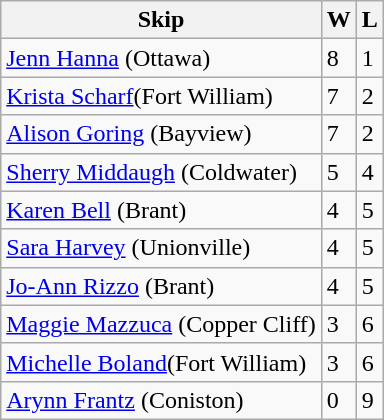<table class="wikitable">
<tr>
<th>Skip</th>
<th>W</th>
<th>L</th>
</tr>
<tr>
<td><a href='#'>Jenn Hanna</a> (Ottawa)</td>
<td>8</td>
<td>1</td>
</tr>
<tr>
<td><a href='#'>Krista Scharf</a>(Fort William)</td>
<td>7</td>
<td>2</td>
</tr>
<tr>
<td><a href='#'>Alison Goring</a> (Bayview)</td>
<td>7</td>
<td>2</td>
</tr>
<tr>
<td><a href='#'>Sherry Middaugh</a> (Coldwater)</td>
<td>5</td>
<td>4</td>
</tr>
<tr>
<td><a href='#'>Karen Bell</a> (Brant)</td>
<td>4</td>
<td>5</td>
</tr>
<tr>
<td><a href='#'>Sara Harvey</a> (Unionville)</td>
<td>4</td>
<td>5</td>
</tr>
<tr>
<td><a href='#'>Jo-Ann Rizzo</a> (Brant)</td>
<td>4</td>
<td>5</td>
</tr>
<tr>
<td><a href='#'>Maggie Mazzuca</a> (Copper Cliff)</td>
<td>3</td>
<td>6</td>
</tr>
<tr>
<td><a href='#'>Michelle Boland</a>(Fort William)</td>
<td>3</td>
<td>6</td>
</tr>
<tr>
<td><a href='#'>Arynn Frantz</a> (Coniston)</td>
<td>0</td>
<td>9</td>
</tr>
</table>
